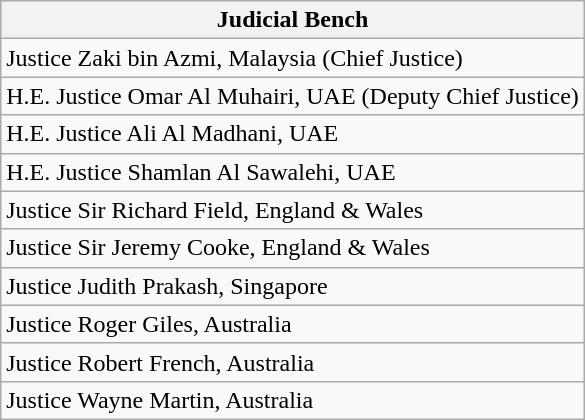<table class="wikitable">
<tr>
<th>Judicial Bench</th>
</tr>
<tr>
<td>Justice Zaki bin Azmi, Malaysia (Chief Justice)</td>
</tr>
<tr>
<td>H.E. Justice Omar Al Muhairi, UAE (Deputy Chief Justice)</td>
</tr>
<tr>
<td>H.E. Justice Ali Al Madhani, UAE</td>
</tr>
<tr>
<td>H.E. Justice Shamlan Al Sawalehi, UAE</td>
</tr>
<tr>
<td>Justice Sir Richard Field, England & Wales</td>
</tr>
<tr>
<td>Justice Sir Jeremy Cooke, England & Wales</td>
</tr>
<tr>
<td>Justice Judith Prakash, Singapore</td>
</tr>
<tr>
<td>Justice Roger Giles, Australia</td>
</tr>
<tr>
<td>Justice Robert French, Australia</td>
</tr>
<tr>
<td>Justice Wayne Martin, Australia</td>
</tr>
</table>
